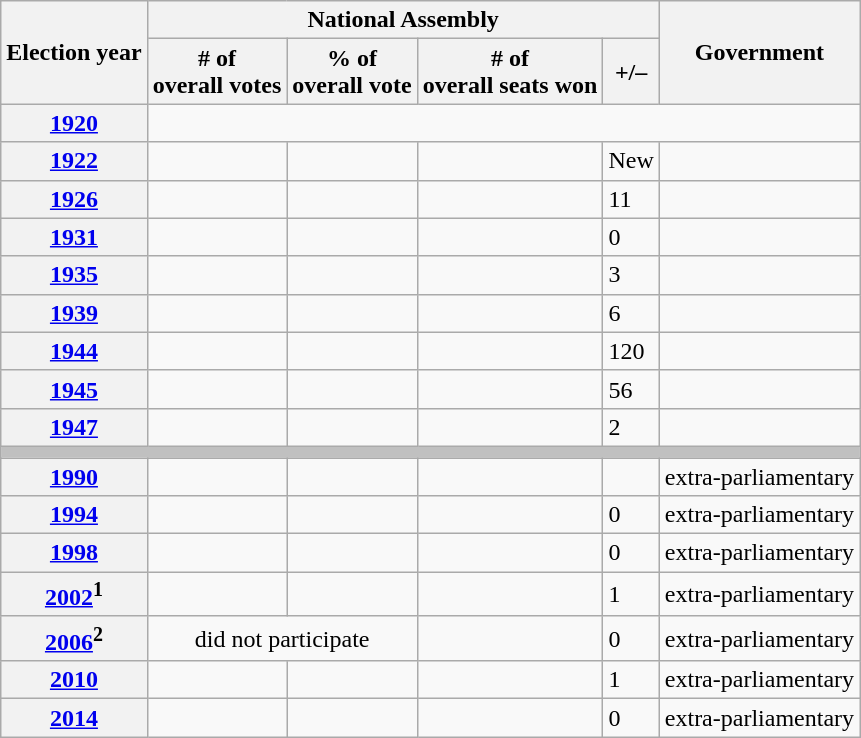<table class="wikitable">
<tr>
<th rowspan=2>Election year</th>
<th colspan=4>National Assembly</th>
<th rowspan=2>Government</th>
</tr>
<tr>
<th># of<br>overall votes</th>
<th>% of<br>overall vote</th>
<th># of<br>overall seats won</th>
<th>+/–</th>
</tr>
<tr>
<th><a href='#'>1920</a></th>
<td colspan="5"></td>
</tr>
<tr>
<th><a href='#'>1922</a></th>
<td></td>
<td></td>
<td></td>
<td>New</td>
<td></td>
</tr>
<tr>
<th><a href='#'>1926</a></th>
<td></td>
<td></td>
<td></td>
<td> 11</td>
<td></td>
</tr>
<tr>
<th><a href='#'>1931</a></th>
<td></td>
<td></td>
<td></td>
<td> 0</td>
<td></td>
</tr>
<tr>
<th><a href='#'>1935</a></th>
<td></td>
<td></td>
<td></td>
<td> 3</td>
<td></td>
</tr>
<tr>
<th><a href='#'>1939</a></th>
<td></td>
<td></td>
<td></td>
<td> 6</td>
<td></td>
</tr>
<tr>
<th><a href='#'>1944</a></th>
<td></td>
<td></td>
<td></td>
<td> 120</td>
<td></td>
</tr>
<tr>
<th><a href='#'>1945</a></th>
<td></td>
<td></td>
<td></td>
<td> 56</td>
<td></td>
</tr>
<tr>
<th><a href='#'>1947</a></th>
<td></td>
<td></td>
<td></td>
<td> 2</td>
<td></td>
</tr>
<tr>
<td colspan="6" style="background: #C0C0C0"></td>
</tr>
<tr>
<th><a href='#'>1990</a></th>
<td></td>
<td></td>
<td></td>
<td></td>
<td>extra-parliamentary</td>
</tr>
<tr>
<th><a href='#'>1994</a></th>
<td></td>
<td></td>
<td></td>
<td> 0</td>
<td>extra-parliamentary</td>
</tr>
<tr>
<th><a href='#'>1998</a></th>
<td></td>
<td></td>
<td></td>
<td> 0</td>
<td>extra-parliamentary</td>
</tr>
<tr>
<th><a href='#'>2002</a><sup>1</sup></th>
<td></td>
<td></td>
<td></td>
<td> 1</td>
<td>extra-parliamentary</td>
</tr>
<tr>
<th><a href='#'>2006</a><sup>2</sup></th>
<td colspan="2" style="text-align:center;">did not participate</td>
<td></td>
<td> 0</td>
<td>extra-parliamentary</td>
</tr>
<tr>
<th><a href='#'>2010</a></th>
<td></td>
<td></td>
<td></td>
<td> 1</td>
<td>extra-parliamentary</td>
</tr>
<tr>
<th><a href='#'>2014</a></th>
<td></td>
<td></td>
<td></td>
<td> 0</td>
<td>extra-parliamentary</td>
</tr>
</table>
